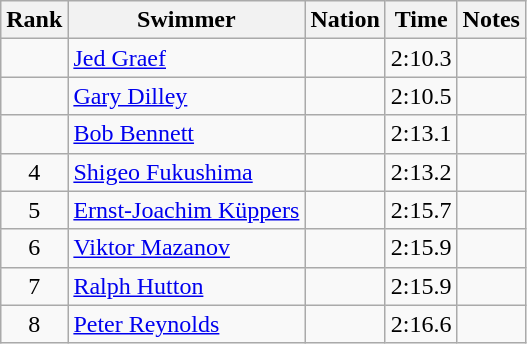<table class="wikitable sortable" style="text-align:center">
<tr>
<th>Rank</th>
<th>Swimmer</th>
<th>Nation</th>
<th>Time</th>
<th>Notes</th>
</tr>
<tr>
<td></td>
<td align=left><a href='#'>Jed Graef</a></td>
<td align=left></td>
<td>2:10.3</td>
<td></td>
</tr>
<tr>
<td></td>
<td align=left><a href='#'>Gary Dilley</a></td>
<td align=left></td>
<td>2:10.5</td>
<td></td>
</tr>
<tr>
<td></td>
<td align=left><a href='#'>Bob Bennett</a></td>
<td align=left></td>
<td>2:13.1</td>
<td></td>
</tr>
<tr>
<td>4</td>
<td align=left><a href='#'>Shigeo Fukushima</a></td>
<td align=left></td>
<td>2:13.2</td>
<td></td>
</tr>
<tr>
<td>5</td>
<td align=left><a href='#'>Ernst-Joachim Küppers</a></td>
<td align=left></td>
<td>2:15.7</td>
<td></td>
</tr>
<tr>
<td>6</td>
<td align=left><a href='#'>Viktor Mazanov</a></td>
<td align=left></td>
<td>2:15.9</td>
<td></td>
</tr>
<tr>
<td>7</td>
<td align=left><a href='#'>Ralph Hutton</a></td>
<td align=left></td>
<td>2:15.9</td>
<td></td>
</tr>
<tr>
<td>8</td>
<td align=left><a href='#'>Peter Reynolds</a></td>
<td align=left></td>
<td>2:16.6</td>
<td></td>
</tr>
</table>
